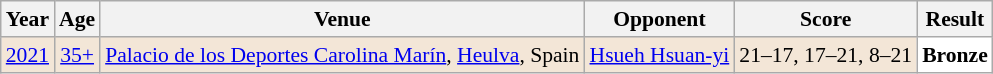<table class="sortable wikitable" style="font-size: 90%;">
<tr>
<th>Year</th>
<th>Age</th>
<th>Venue</th>
<th>Opponent</th>
<th>Score</th>
<th>Result</th>
</tr>
<tr style="background:#F3E6D7">
<td align="center"><a href='#'>2021</a></td>
<td align="center"><a href='#'>35+</a></td>
<td align="left"><a href='#'>Palacio de los Deportes Carolina Marín</a>, <a href='#'>Heulva</a>, Spain</td>
<td align="left"> <a href='#'>Hsueh Hsuan-yi</a></td>
<td align="left">21–17, 17–21, 8–21</td>
<td style="text-align:left; background:white"> <strong>Bronze</strong></td>
</tr>
</table>
